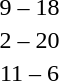<table style="text-align:center">
<tr>
<th width=200></th>
<th width=100></th>
<th width=200></th>
</tr>
<tr>
<td align=right></td>
<td>9 – 18</td>
<td align=left><strong></strong></td>
</tr>
<tr>
<td align=right></td>
<td>2 – 20</td>
<td align=left><strong></strong></td>
</tr>
<tr>
<td align=right><strong></strong></td>
<td>11 – 6</td>
<td align=left></td>
</tr>
</table>
